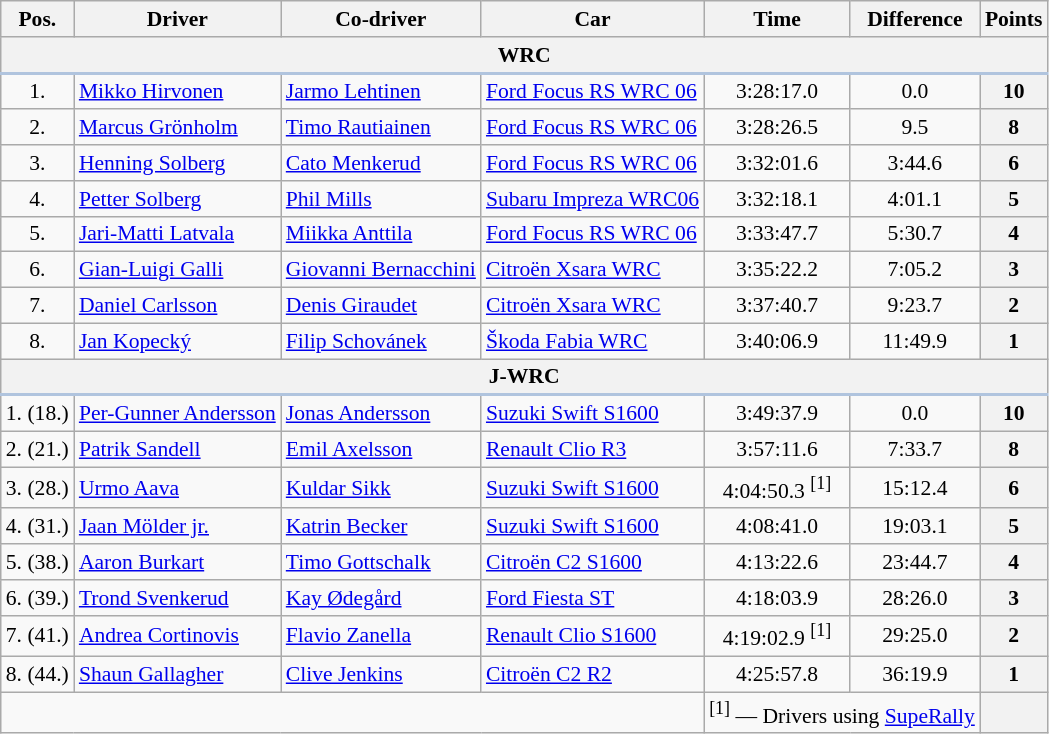<table class="wikitable" style="text-align: center; font-size: 90%; max-width: 950px;">
<tr>
<th>Pos.</th>
<th>Driver</th>
<th>Co-driver</th>
<th>Car</th>
<th>Time</th>
<th>Difference</th>
<th>Points</th>
</tr>
<tr>
<th colspan="7" style="border-bottom: 2px solid LightSteelBlue;">WRC</th>
</tr>
<tr>
<td>1.</td>
<td align=left> <a href='#'>Mikko Hirvonen</a></td>
<td align=left> <a href='#'>Jarmo Lehtinen</a></td>
<td align=left><a href='#'>Ford Focus RS WRC 06</a></td>
<td>3:28:17.0</td>
<td>0.0</td>
<th>10</th>
</tr>
<tr>
<td>2.</td>
<td align=left> <a href='#'>Marcus Grönholm</a></td>
<td align=left> <a href='#'>Timo Rautiainen</a></td>
<td align=left><a href='#'>Ford Focus RS WRC 06</a></td>
<td>3:28:26.5</td>
<td>9.5</td>
<th>8</th>
</tr>
<tr>
<td>3.</td>
<td align=left> <a href='#'>Henning Solberg</a></td>
<td align=left> <a href='#'>Cato Menkerud</a></td>
<td align=left><a href='#'>Ford Focus RS WRC 06</a></td>
<td>3:32:01.6</td>
<td>3:44.6</td>
<th>6</th>
</tr>
<tr>
<td>4.</td>
<td align=left> <a href='#'>Petter Solberg</a></td>
<td align=left> <a href='#'>Phil Mills</a></td>
<td align=left><a href='#'>Subaru Impreza WRC06</a></td>
<td>3:32:18.1</td>
<td>4:01.1</td>
<th>5</th>
</tr>
<tr>
<td>5.</td>
<td align=left> <a href='#'>Jari-Matti Latvala</a></td>
<td align=left> <a href='#'>Miikka Anttila</a></td>
<td align=left><a href='#'>Ford Focus RS WRC 06</a></td>
<td>3:33:47.7</td>
<td>5:30.7</td>
<th>4</th>
</tr>
<tr>
<td>6.</td>
<td align=left> <a href='#'>Gian-Luigi Galli</a></td>
<td align=left> <a href='#'>Giovanni Bernacchini</a></td>
<td align=left><a href='#'>Citroën Xsara WRC</a></td>
<td>3:35:22.2</td>
<td>7:05.2</td>
<th>3</th>
</tr>
<tr>
<td>7.</td>
<td align=left> <a href='#'>Daniel Carlsson</a></td>
<td align=left> <a href='#'>Denis Giraudet</a></td>
<td align=left><a href='#'>Citroën Xsara WRC</a></td>
<td>3:37:40.7</td>
<td>9:23.7</td>
<th>2</th>
</tr>
<tr>
<td>8.</td>
<td align=left> <a href='#'>Jan Kopecký</a></td>
<td align=left> <a href='#'>Filip Schovánek</a></td>
<td align=left><a href='#'>Škoda Fabia WRC</a></td>
<td>3:40:06.9</td>
<td>11:49.9</td>
<th>1</th>
</tr>
<tr>
<th colspan="7" style="border-bottom: 2px solid LightSteelBlue;">J-WRC</th>
</tr>
<tr>
<td>1. (18.)</td>
<td align="left"> <a href='#'>Per-Gunner Andersson</a></td>
<td align="left"> <a href='#'>Jonas Andersson</a></td>
<td align="left"><a href='#'>Suzuki Swift S1600</a></td>
<td>3:49:37.9</td>
<td>0.0</td>
<th>10</th>
</tr>
<tr>
<td>2. (21.)</td>
<td align="left"> <a href='#'>Patrik Sandell</a></td>
<td align="left"> <a href='#'>Emil Axelsson</a></td>
<td align="left"><a href='#'>Renault Clio R3</a></td>
<td>3:57:11.6</td>
<td>7:33.7</td>
<th>8</th>
</tr>
<tr>
<td>3. (28.)</td>
<td align="left"> <a href='#'>Urmo Aava</a></td>
<td align="left"> <a href='#'>Kuldar Sikk</a></td>
<td align="left"><a href='#'>Suzuki Swift S1600</a></td>
<td>4:04:50.3 <sup>[1]</sup></td>
<td>15:12.4</td>
<th>6</th>
</tr>
<tr>
<td>4. (31.)</td>
<td align="left"> <a href='#'>Jaan Mölder jr.</a></td>
<td align="left"> <a href='#'>Katrin Becker</a></td>
<td align="left"><a href='#'>Suzuki Swift S1600</a></td>
<td>4:08:41.0</td>
<td>19:03.1</td>
<th>5</th>
</tr>
<tr>
<td>5. (38.)</td>
<td align="left"> <a href='#'>Aaron Burkart</a></td>
<td align="left"> <a href='#'>Timo Gottschalk</a></td>
<td align="left"><a href='#'>Citroën C2 S1600</a></td>
<td>4:13:22.6</td>
<td>23:44.7</td>
<th>4</th>
</tr>
<tr>
<td>6. (39.)</td>
<td align="left"> <a href='#'>Trond Svenkerud</a></td>
<td align="left"> <a href='#'>Kay Ødegård</a></td>
<td align="left"><a href='#'>Ford Fiesta ST</a></td>
<td>4:18:03.9</td>
<td>28:26.0</td>
<th>3</th>
</tr>
<tr>
<td>7. (41.)</td>
<td align="left"> <a href='#'>Andrea Cortinovis</a></td>
<td align="left"> <a href='#'>Flavio Zanella</a></td>
<td align="left"><a href='#'>Renault Clio S1600</a></td>
<td>4:19:02.9 <sup>[1]</sup></td>
<td>29:25.0</td>
<th>2</th>
</tr>
<tr>
<td>8. (44.)</td>
<td align="left"> <a href='#'>Shaun Gallagher</a></td>
<td align="left"> <a href='#'>Clive Jenkins</a></td>
<td align="left"><a href='#'>Citroën C2 R2</a></td>
<td>4:25:57.8</td>
<td>36:19.9</td>
<th>1</th>
</tr>
<tr>
<td colspan="4"></td>
<td colspan="2" align="left"><sup>[1]</sup> — Drivers using <a href='#'>SupeRally</a></td>
<th></th>
</tr>
</table>
